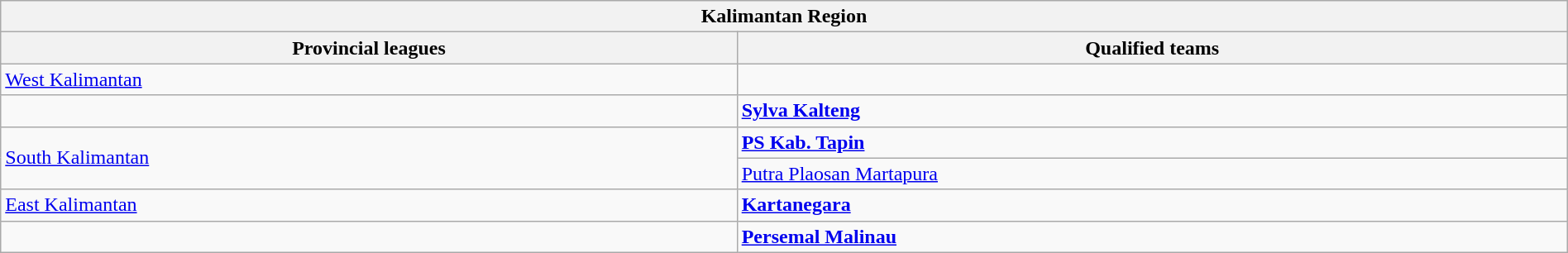<table class="wikitable sortable" style="width:100%;">
<tr>
<th colspan="2"><strong>Kalimantan Region</strong></th>
</tr>
<tr>
<th style="width:47%;">Provincial leagues</th>
<th style="width:53%;">Qualified teams</th>
</tr>
<tr>
<td> <a href='#'>West Kalimantan</a></td>
<td></td>
</tr>
<tr>
<td></td>
<td><strong><a href='#'>Sylva Kalteng</a></strong></td>
</tr>
<tr>
<td rowspan="2"> <a href='#'>South Kalimantan</a></td>
<td><strong><a href='#'>PS Kab. Tapin</a></strong></td>
</tr>
<tr>
<td><a href='#'>Putra Plaosan Martapura</a></td>
</tr>
<tr>
<td> <a href='#'>East Kalimantan</a></td>
<td><strong><a href='#'>Kartanegara</a></strong></td>
</tr>
<tr>
<td></td>
<td><strong><a href='#'>Persemal Malinau</a></strong></td>
</tr>
</table>
